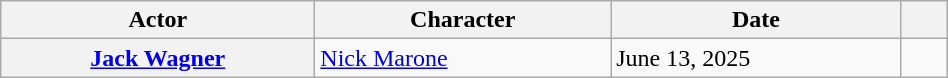<table class="wikitable plainrowheaders unsortable" style="width:50%;">
<tr>
<th scope="col" style="width:35em;">Actor</th>
<th scope="col" style="width:30em;">Character</th>
<th scope="col" style="width:35em;">Date</th>
<th scope="col" style="width:5em;"></th>
</tr>
<tr>
<th scope="row"><a href='#'>Jack Wagner</a></th>
<td><a href='#'>Nick Marone</a></td>
<td>June 13, 2025</td>
<td style="text-align:center;"></td>
</tr>
</table>
